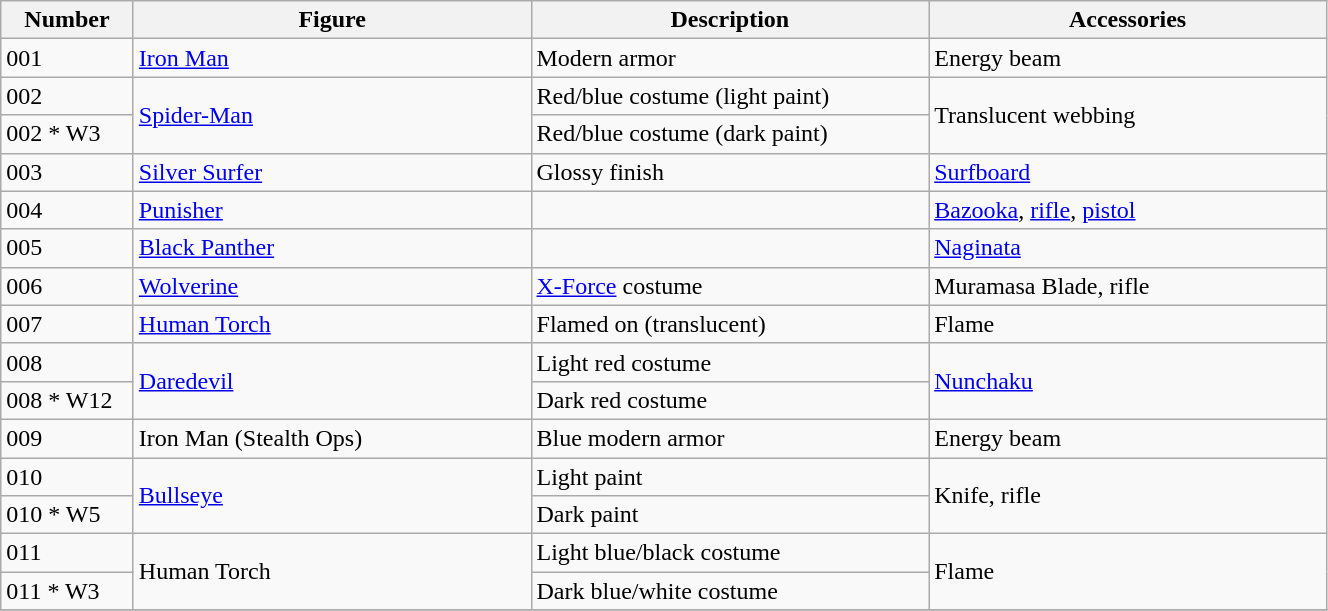<table class="wikitable" width="70%">
<tr>
<th width=10%>Number</th>
<th width=30%>Figure</th>
<th width=30%>Description</th>
<th width=30%>Accessories</th>
</tr>
<tr>
<td>001</td>
<td><a href='#'>Iron Man</a></td>
<td>Modern armor</td>
<td>Energy beam</td>
</tr>
<tr>
<td>002</td>
<td rowspan="2"><a href='#'>Spider-Man</a></td>
<td>Red/blue costume (light paint)</td>
<td rowspan="2">Translucent webbing</td>
</tr>
<tr>
<td>002 * W3</td>
<td>Red/blue costume (dark paint)</td>
</tr>
<tr>
<td>003</td>
<td><a href='#'>Silver Surfer</a></td>
<td>Glossy finish</td>
<td><a href='#'>Surfboard</a></td>
</tr>
<tr>
<td>004</td>
<td><a href='#'>Punisher</a></td>
<td></td>
<td><a href='#'>Bazooka</a>, <a href='#'>rifle</a>, <a href='#'>pistol</a></td>
</tr>
<tr>
<td>005</td>
<td><a href='#'>Black Panther</a></td>
<td></td>
<td><a href='#'>Naginata</a></td>
</tr>
<tr>
<td>006</td>
<td><a href='#'>Wolverine</a></td>
<td><a href='#'>X-Force</a> costume</td>
<td>Muramasa Blade, rifle</td>
</tr>
<tr>
<td>007</td>
<td><a href='#'>Human Torch</a></td>
<td>Flamed on (translucent)</td>
<td>Flame</td>
</tr>
<tr>
<td>008</td>
<td rowspan="2"><a href='#'>Daredevil</a></td>
<td>Light red costume</td>
<td rowspan="2"><a href='#'>Nunchaku</a></td>
</tr>
<tr>
<td>008 * W12</td>
<td>Dark red costume</td>
</tr>
<tr>
<td>009</td>
<td>Iron Man (Stealth Ops)</td>
<td>Blue modern armor</td>
<td>Energy beam</td>
</tr>
<tr>
<td>010</td>
<td rowspan="2"><a href='#'>Bullseye</a></td>
<td>Light paint</td>
<td rowspan="2">Knife, rifle</td>
</tr>
<tr>
<td>010 * W5</td>
<td>Dark paint</td>
</tr>
<tr>
<td>011</td>
<td rowspan="2">Human Torch</td>
<td>Light blue/black costume</td>
<td rowspan="2">Flame</td>
</tr>
<tr>
<td>011 * W3</td>
<td>Dark blue/white costume</td>
</tr>
<tr>
</tr>
</table>
